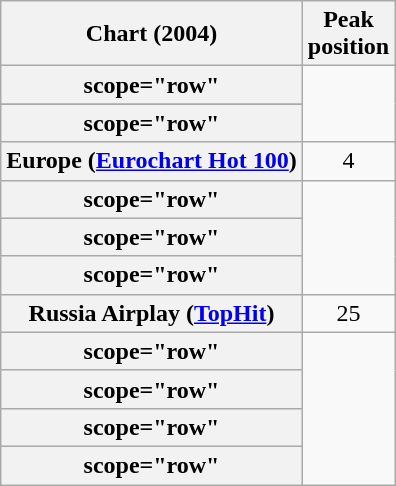<table class="wikitable sortable plainrowheaders" style="text-align:center">
<tr>
<th scope="col">Chart (2004)</th>
<th scope="col">Peak<br>position</th>
</tr>
<tr>
<th>scope="row"</th>
</tr>
<tr>
</tr>
<tr>
<th>scope="row"</th>
</tr>
<tr>
<th scope="row">Europe (<a href='#'>Eurochart Hot 100</a>)</th>
<td>4</td>
</tr>
<tr>
<th>scope="row"</th>
</tr>
<tr>
<th>scope="row"</th>
</tr>
<tr>
<th>scope="row"</th>
</tr>
<tr>
<th scope="row">Russia Airplay (<a href='#'>TopHit</a>)</th>
<td>25</td>
</tr>
<tr>
<th>scope="row"</th>
</tr>
<tr>
<th>scope="row"</th>
</tr>
<tr>
<th>scope="row"</th>
</tr>
<tr>
<th>scope="row"</th>
</tr>
</table>
